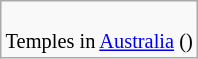<table class="wikitable floatright" style="font-size: 85%;">
<tr>
<td><br>Temples in <a href='#'>Australia</a> ()
</td>
</tr>
</table>
